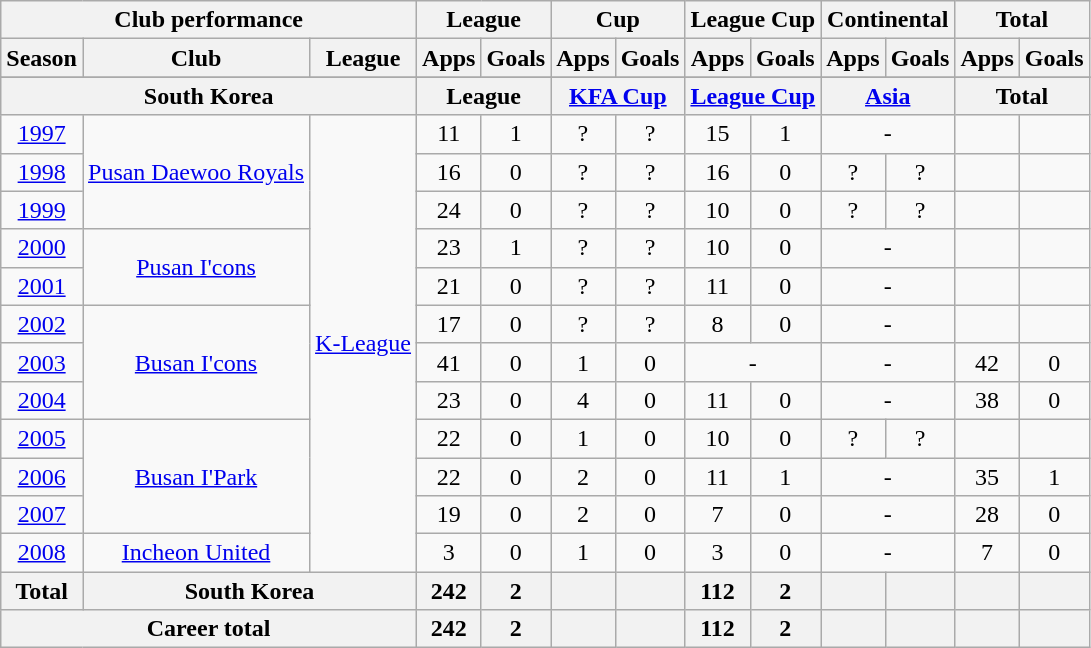<table class="wikitable" style="text-align:center">
<tr>
<th colspan=3>Club performance</th>
<th colspan=2>League</th>
<th colspan=2>Cup</th>
<th colspan=2>League Cup</th>
<th colspan=2>Continental</th>
<th colspan=2>Total</th>
</tr>
<tr>
<th>Season</th>
<th>Club</th>
<th>League</th>
<th>Apps</th>
<th>Goals</th>
<th>Apps</th>
<th>Goals</th>
<th>Apps</th>
<th>Goals</th>
<th>Apps</th>
<th>Goals</th>
<th>Apps</th>
<th>Goals</th>
</tr>
<tr>
</tr>
<tr>
<th colspan=3>South Korea</th>
<th colspan=2>League</th>
<th colspan=2><a href='#'>KFA Cup</a></th>
<th colspan=2><a href='#'>League Cup</a></th>
<th colspan=2><a href='#'>Asia</a></th>
<th colspan=2>Total</th>
</tr>
<tr>
<td><a href='#'>1997</a></td>
<td rowspan="3"><a href='#'>Pusan Daewoo Royals</a></td>
<td rowspan="12"><a href='#'>K-League</a></td>
<td>11</td>
<td>1</td>
<td>?</td>
<td>?</td>
<td>15</td>
<td>1</td>
<td colspan="2">-</td>
<td></td>
<td></td>
</tr>
<tr>
<td><a href='#'>1998</a></td>
<td>16</td>
<td>0</td>
<td>?</td>
<td>?</td>
<td>16</td>
<td>0</td>
<td>?</td>
<td>?</td>
<td></td>
<td></td>
</tr>
<tr>
<td><a href='#'>1999</a></td>
<td>24</td>
<td>0</td>
<td>?</td>
<td>?</td>
<td>10</td>
<td>0</td>
<td>?</td>
<td>?</td>
<td></td>
<td></td>
</tr>
<tr>
<td><a href='#'>2000</a></td>
<td rowspan="2"><a href='#'>Pusan I'cons</a></td>
<td>23</td>
<td>1</td>
<td>?</td>
<td>?</td>
<td>10</td>
<td>0</td>
<td colspan="2">-</td>
<td></td>
<td></td>
</tr>
<tr>
<td><a href='#'>2001</a></td>
<td>21</td>
<td>0</td>
<td>?</td>
<td>?</td>
<td>11</td>
<td>0</td>
<td colspan="2">-</td>
<td></td>
<td></td>
</tr>
<tr>
<td><a href='#'>2002</a></td>
<td rowspan="3"><a href='#'>Busan I'cons</a></td>
<td>17</td>
<td>0</td>
<td>?</td>
<td>?</td>
<td>8</td>
<td>0</td>
<td colspan="2">-</td>
<td></td>
<td></td>
</tr>
<tr>
<td><a href='#'>2003</a></td>
<td>41</td>
<td>0</td>
<td>1</td>
<td>0</td>
<td colspan="2">-</td>
<td colspan="2">-</td>
<td>42</td>
<td>0</td>
</tr>
<tr>
<td><a href='#'>2004</a></td>
<td>23</td>
<td>0</td>
<td>4</td>
<td>0</td>
<td>11</td>
<td>0</td>
<td colspan="2">-</td>
<td>38</td>
<td>0</td>
</tr>
<tr>
<td><a href='#'>2005</a></td>
<td rowspan="3"><a href='#'>Busan I'Park</a></td>
<td>22</td>
<td>0</td>
<td>1</td>
<td>0</td>
<td>10</td>
<td>0</td>
<td>?</td>
<td>?</td>
<td></td>
<td></td>
</tr>
<tr>
<td><a href='#'>2006</a></td>
<td>22</td>
<td>0</td>
<td>2</td>
<td>0</td>
<td>11</td>
<td>1</td>
<td colspan="2">-</td>
<td>35</td>
<td>1</td>
</tr>
<tr>
<td><a href='#'>2007</a></td>
<td>19</td>
<td>0</td>
<td>2</td>
<td>0</td>
<td>7</td>
<td>0</td>
<td colspan="2">-</td>
<td>28</td>
<td>0</td>
</tr>
<tr>
<td><a href='#'>2008</a></td>
<td><a href='#'>Incheon United</a></td>
<td>3</td>
<td>0</td>
<td>1</td>
<td>0</td>
<td>3</td>
<td>0</td>
<td colspan="2">-</td>
<td>7</td>
<td>0</td>
</tr>
<tr>
<th rowspan=1>Total</th>
<th colspan=2>South Korea</th>
<th>242</th>
<th>2</th>
<th></th>
<th></th>
<th>112</th>
<th>2</th>
<th></th>
<th></th>
<th></th>
<th></th>
</tr>
<tr>
<th colspan=3>Career total</th>
<th>242</th>
<th>2</th>
<th></th>
<th></th>
<th>112</th>
<th>2</th>
<th></th>
<th></th>
<th></th>
<th></th>
</tr>
</table>
